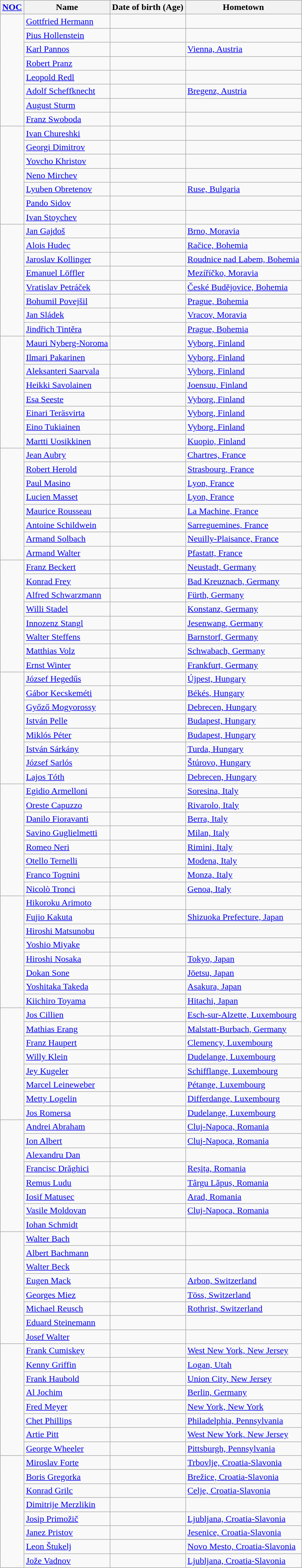<table class="wikitable sortable">
<tr>
<th><a href='#'>NOC</a></th>
<th>Name</th>
<th>Date of birth (Age)</th>
<th>Hometown</th>
</tr>
<tr>
<td rowspan="8"></td>
<td><a href='#'>Gottfried Hermann</a></td>
<td></td>
<td></td>
</tr>
<tr>
<td><a href='#'>Pius Hollenstein</a></td>
<td></td>
<td></td>
</tr>
<tr>
<td><a href='#'>Karl Pannos</a></td>
<td></td>
<td><a href='#'>Vienna, Austria</a></td>
</tr>
<tr>
<td><a href='#'>Robert Pranz</a></td>
<td></td>
<td></td>
</tr>
<tr>
<td><a href='#'>Leopold Redl</a></td>
<td></td>
<td></td>
</tr>
<tr>
<td><a href='#'>Adolf Scheffknecht</a></td>
<td></td>
<td><a href='#'>Bregenz, Austria</a></td>
</tr>
<tr>
<td><a href='#'>August Sturm</a></td>
<td></td>
<td></td>
</tr>
<tr>
<td><a href='#'>Franz Swoboda</a></td>
<td></td>
<td></td>
</tr>
<tr>
<td rowspan="7"></td>
<td><a href='#'>Ivan Chureshki</a></td>
<td></td>
<td></td>
</tr>
<tr>
<td><a href='#'>Georgi Dimitrov</a></td>
<td></td>
<td></td>
</tr>
<tr>
<td><a href='#'>Yovcho Khristov</a></td>
<td></td>
<td></td>
</tr>
<tr>
<td><a href='#'>Neno Mirchev</a></td>
<td></td>
<td></td>
</tr>
<tr>
<td><a href='#'>Lyuben Obretenov</a></td>
<td></td>
<td><a href='#'>Ruse, Bulgaria</a></td>
</tr>
<tr>
<td><a href='#'>Pando Sidov</a></td>
<td></td>
<td></td>
</tr>
<tr>
<td><a href='#'>Ivan Stoychev</a></td>
<td></td>
<td></td>
</tr>
<tr>
<td rowspan="8"></td>
<td><a href='#'>Jan Gajdoš</a></td>
<td></td>
<td><a href='#'>Brno, Moravia</a></td>
</tr>
<tr>
<td><a href='#'>Alois Hudec</a></td>
<td></td>
<td><a href='#'>Račice, Bohemia</a></td>
</tr>
<tr>
<td><a href='#'>Jaroslav Kollinger</a></td>
<td></td>
<td><a href='#'>Roudnice nad Labem, Bohemia</a></td>
</tr>
<tr>
<td><a href='#'>Emanuel Löffler</a></td>
<td></td>
<td><a href='#'>Mezíříčko, Moravia</a></td>
</tr>
<tr>
<td><a href='#'>Vratislav Petráček</a></td>
<td></td>
<td><a href='#'>České Budějovice, Bohemia</a></td>
</tr>
<tr>
<td><a href='#'>Bohumil Povejšil</a></td>
<td></td>
<td><a href='#'>Prague, Bohemia</a></td>
</tr>
<tr>
<td><a href='#'>Jan Sládek</a></td>
<td></td>
<td><a href='#'>Vracov, Moravia</a></td>
</tr>
<tr>
<td><a href='#'>Jindřich Tintěra</a></td>
<td></td>
<td><a href='#'>Prague, Bohemia</a></td>
</tr>
<tr>
<td rowspan="8"></td>
<td><a href='#'>Mauri Nyberg-Noroma</a></td>
<td></td>
<td><a href='#'>Vyborg, Finland</a></td>
</tr>
<tr>
<td><a href='#'>Ilmari Pakarinen</a></td>
<td></td>
<td><a href='#'>Vyborg, Finland</a></td>
</tr>
<tr>
<td><a href='#'>Aleksanteri Saarvala</a></td>
<td></td>
<td><a href='#'>Vyborg, Finland</a></td>
</tr>
<tr>
<td><a href='#'>Heikki Savolainen</a></td>
<td></td>
<td><a href='#'>Joensuu, Finland</a></td>
</tr>
<tr>
<td><a href='#'>Esa Seeste</a></td>
<td></td>
<td><a href='#'>Vyborg, Finland</a></td>
</tr>
<tr>
<td><a href='#'>Einari Teräsvirta</a></td>
<td></td>
<td><a href='#'>Vyborg, Finland</a></td>
</tr>
<tr>
<td><a href='#'>Eino Tukiainen</a></td>
<td></td>
<td><a href='#'>Vyborg, Finland</a></td>
</tr>
<tr>
<td><a href='#'>Martti Uosikkinen</a></td>
<td></td>
<td><a href='#'>Kuopio, Finland</a></td>
</tr>
<tr>
<td rowspan="8"></td>
<td><a href='#'>Jean Aubry</a></td>
<td></td>
<td><a href='#'>Chartres, France</a></td>
</tr>
<tr>
<td><a href='#'>Robert Herold</a></td>
<td></td>
<td><a href='#'>Strasbourg, France</a></td>
</tr>
<tr>
<td><a href='#'>Paul Masino</a></td>
<td></td>
<td><a href='#'>Lyon, France</a></td>
</tr>
<tr>
<td><a href='#'>Lucien Masset</a></td>
<td></td>
<td><a href='#'>Lyon, France</a></td>
</tr>
<tr>
<td><a href='#'>Maurice Rousseau</a></td>
<td></td>
<td><a href='#'>La Machine, France</a></td>
</tr>
<tr>
<td><a href='#'>Antoine Schildwein</a></td>
<td></td>
<td><a href='#'>Sarreguemines, France</a></td>
</tr>
<tr>
<td><a href='#'>Armand Solbach</a></td>
<td></td>
<td><a href='#'>Neuilly-Plaisance, France</a></td>
</tr>
<tr>
<td><a href='#'>Armand Walter</a></td>
<td></td>
<td><a href='#'>Pfastatt, France</a></td>
</tr>
<tr>
<td rowspan="8"></td>
<td><a href='#'>Franz Beckert</a></td>
<td></td>
<td><a href='#'>Neustadt, Germany</a></td>
</tr>
<tr>
<td><a href='#'>Konrad Frey</a></td>
<td></td>
<td><a href='#'>Bad Kreuznach, Germany</a></td>
</tr>
<tr>
<td><a href='#'>Alfred Schwarzmann</a></td>
<td></td>
<td><a href='#'>Fürth, Germany</a></td>
</tr>
<tr>
<td><a href='#'>Willi Stadel</a></td>
<td></td>
<td><a href='#'>Konstanz, Germany</a></td>
</tr>
<tr>
<td><a href='#'>Innozenz Stangl</a></td>
<td></td>
<td><a href='#'>Jesenwang, Germany</a></td>
</tr>
<tr>
<td><a href='#'>Walter Steffens</a></td>
<td></td>
<td><a href='#'>Barnstorf, Germany</a></td>
</tr>
<tr>
<td><a href='#'>Matthias Volz</a></td>
<td></td>
<td><a href='#'>Schwabach, Germany</a></td>
</tr>
<tr>
<td><a href='#'>Ernst Winter</a></td>
<td></td>
<td><a href='#'>Frankfurt, Germany</a></td>
</tr>
<tr>
<td rowspan="8"></td>
<td><a href='#'>József Hegedűs</a></td>
<td></td>
<td><a href='#'>Újpest, Hungary</a></td>
</tr>
<tr>
<td><a href='#'>Gábor Kecskeméti</a></td>
<td></td>
<td><a href='#'>Békés, Hungary</a></td>
</tr>
<tr>
<td><a href='#'>Győző Mogyorossy</a></td>
<td></td>
<td><a href='#'>Debrecen, Hungary</a></td>
</tr>
<tr>
<td><a href='#'>István Pelle</a></td>
<td></td>
<td><a href='#'>Budapest, Hungary</a></td>
</tr>
<tr>
<td><a href='#'>Miklós Péter</a></td>
<td></td>
<td><a href='#'>Budapest, Hungary</a></td>
</tr>
<tr>
<td><a href='#'>István Sárkány</a></td>
<td></td>
<td><a href='#'>Turda, Hungary</a></td>
</tr>
<tr>
<td><a href='#'>József Sarlós</a></td>
<td></td>
<td><a href='#'>Štúrovo, Hungary</a></td>
</tr>
<tr>
<td><a href='#'>Lajos Tóth</a></td>
<td></td>
<td><a href='#'>Debrecen, Hungary</a></td>
</tr>
<tr>
<td rowspan="8"></td>
<td><a href='#'>Egidio Armelloni</a></td>
<td></td>
<td><a href='#'>Soresina, Italy</a></td>
</tr>
<tr>
<td><a href='#'>Oreste Capuzzo</a></td>
<td></td>
<td><a href='#'>Rivarolo, Italy</a></td>
</tr>
<tr>
<td><a href='#'>Danilo Fioravanti</a></td>
<td></td>
<td><a href='#'>Berra, Italy</a></td>
</tr>
<tr>
<td><a href='#'>Savino Guglielmetti</a></td>
<td></td>
<td><a href='#'>Milan, Italy</a></td>
</tr>
<tr>
<td><a href='#'>Romeo Neri</a></td>
<td></td>
<td><a href='#'>Rimini, Italy</a></td>
</tr>
<tr>
<td><a href='#'>Otello Ternelli</a></td>
<td></td>
<td><a href='#'>Modena, Italy</a></td>
</tr>
<tr>
<td><a href='#'>Franco Tognini</a></td>
<td></td>
<td><a href='#'>Monza, Italy</a></td>
</tr>
<tr>
<td><a href='#'>Nicolò Tronci</a></td>
<td></td>
<td><a href='#'>Genoa, Italy</a></td>
</tr>
<tr>
<td rowspan="8"></td>
<td><a href='#'>Hikoroku Arimoto</a></td>
<td></td>
<td></td>
</tr>
<tr>
<td><a href='#'>Fujio Kakuta</a></td>
<td></td>
<td><a href='#'>Shizuoka Prefecture, Japan</a></td>
</tr>
<tr>
<td><a href='#'>Hiroshi Matsunobu</a></td>
<td></td>
<td></td>
</tr>
<tr>
<td><a href='#'>Yoshio Miyake</a></td>
<td></td>
<td></td>
</tr>
<tr>
<td><a href='#'>Hiroshi Nosaka</a></td>
<td></td>
<td><a href='#'>Tokyo, Japan</a></td>
</tr>
<tr>
<td><a href='#'>Dokan Sone</a></td>
<td></td>
<td><a href='#'>Jōetsu, Japan</a></td>
</tr>
<tr>
<td><a href='#'>Yoshitaka Takeda</a></td>
<td></td>
<td><a href='#'>Asakura, Japan</a></td>
</tr>
<tr>
<td><a href='#'>Kiichiro Toyama</a></td>
<td></td>
<td><a href='#'>Hitachi, Japan</a></td>
</tr>
<tr>
<td rowspan="8"></td>
<td><a href='#'>Jos Cillien</a></td>
<td></td>
<td><a href='#'>Esch-sur-Alzette, Luxembourg</a></td>
</tr>
<tr>
<td><a href='#'>Mathias Erang</a></td>
<td></td>
<td><a href='#'>Malstatt-Burbach, Germany</a></td>
</tr>
<tr>
<td><a href='#'>Franz Haupert</a></td>
<td></td>
<td><a href='#'>Clemency, Luxembourg</a></td>
</tr>
<tr>
<td><a href='#'>Willy Klein</a></td>
<td></td>
<td><a href='#'>Dudelange, Luxembourg</a></td>
</tr>
<tr>
<td><a href='#'>Jey Kugeler</a></td>
<td></td>
<td><a href='#'>Schifflange, Luxembourg</a></td>
</tr>
<tr>
<td><a href='#'>Marcel Leineweber</a></td>
<td></td>
<td><a href='#'>Pétange, Luxembourg</a></td>
</tr>
<tr>
<td><a href='#'>Metty Logelin</a></td>
<td></td>
<td><a href='#'>Differdange, Luxembourg</a></td>
</tr>
<tr>
<td><a href='#'>Jos Romersa</a></td>
<td></td>
<td><a href='#'>Dudelange, Luxembourg</a></td>
</tr>
<tr>
<td rowspan="8"></td>
<td><a href='#'>Andrei Abraham</a></td>
<td></td>
<td><a href='#'>Cluj-Napoca, Romania</a></td>
</tr>
<tr>
<td><a href='#'>Ion Albert</a></td>
<td></td>
<td><a href='#'>Cluj-Napoca, Romania</a></td>
</tr>
<tr>
<td><a href='#'>Alexandru Dan</a></td>
<td></td>
<td></td>
</tr>
<tr>
<td><a href='#'>Francisc Drăghici</a></td>
<td></td>
<td><a href='#'>Reșița, Romania</a></td>
</tr>
<tr>
<td><a href='#'>Remus Ludu</a></td>
<td></td>
<td><a href='#'>Târgu Lăpuș, Romania</a></td>
</tr>
<tr>
<td><a href='#'>Iosif Matusec</a></td>
<td></td>
<td><a href='#'>Arad, Romania</a></td>
</tr>
<tr>
<td><a href='#'>Vasile Moldovan</a></td>
<td></td>
<td><a href='#'>Cluj-Napoca, Romania</a></td>
</tr>
<tr>
<td><a href='#'>Iohan Schmidt</a></td>
<td></td>
<td></td>
</tr>
<tr>
<td rowspan="8"></td>
<td><a href='#'>Walter Bach</a></td>
<td></td>
<td></td>
</tr>
<tr>
<td><a href='#'>Albert Bachmann</a></td>
<td></td>
<td></td>
</tr>
<tr>
<td><a href='#'>Walter Beck</a></td>
<td></td>
<td></td>
</tr>
<tr>
<td><a href='#'>Eugen Mack</a></td>
<td></td>
<td><a href='#'>Arbon, Switzerland</a></td>
</tr>
<tr>
<td><a href='#'>Georges Miez</a></td>
<td></td>
<td><a href='#'>Töss, Switzerland</a></td>
</tr>
<tr>
<td><a href='#'>Michael Reusch</a></td>
<td></td>
<td><a href='#'>Rothrist, Switzerland</a></td>
</tr>
<tr>
<td><a href='#'>Eduard Steinemann</a></td>
<td></td>
<td></td>
</tr>
<tr>
<td><a href='#'>Josef Walter</a></td>
<td></td>
<td></td>
</tr>
<tr>
<td rowspan="8"></td>
<td><a href='#'>Frank Cumiskey</a></td>
<td></td>
<td><a href='#'>West New York, New Jersey</a></td>
</tr>
<tr>
<td><a href='#'>Kenny Griffin</a></td>
<td></td>
<td><a href='#'>Logan, Utah</a></td>
</tr>
<tr>
<td><a href='#'>Frank Haubold</a></td>
<td></td>
<td><a href='#'>Union City, New Jersey</a></td>
</tr>
<tr>
<td><a href='#'>Al Jochim</a></td>
<td></td>
<td><a href='#'>Berlin, Germany</a></td>
</tr>
<tr>
<td><a href='#'>Fred Meyer</a></td>
<td></td>
<td><a href='#'>New York, New York</a></td>
</tr>
<tr>
<td><a href='#'>Chet Phillips</a></td>
<td></td>
<td><a href='#'>Philadelphia, Pennsylvania</a></td>
</tr>
<tr>
<td><a href='#'>Artie Pitt</a></td>
<td></td>
<td><a href='#'>West New York, New Jersey</a></td>
</tr>
<tr>
<td><a href='#'>George Wheeler</a></td>
<td></td>
<td><a href='#'>Pittsburgh, Pennsylvania</a></td>
</tr>
<tr>
<td rowspan="8"></td>
<td><a href='#'>Miroslav Forte</a></td>
<td></td>
<td><a href='#'>Trbovlje, Croatia-Slavonia</a></td>
</tr>
<tr>
<td><a href='#'>Boris Gregorka</a></td>
<td></td>
<td><a href='#'>Brežice, Croatia-Slavonia</a></td>
</tr>
<tr>
<td><a href='#'>Konrad Grilc</a></td>
<td></td>
<td><a href='#'>Celje, Croatia-Slavonia</a></td>
</tr>
<tr>
<td><a href='#'>Dimitrije Merzlikin</a></td>
<td></td>
<td></td>
</tr>
<tr>
<td><a href='#'>Josip Primožič</a></td>
<td></td>
<td><a href='#'>Ljubljana, Croatia-Slavonia</a></td>
</tr>
<tr>
<td><a href='#'>Janez Pristov</a></td>
<td></td>
<td><a href='#'>Jesenice, Croatia-Slavonia</a></td>
</tr>
<tr>
<td><a href='#'>Leon Štukelj</a></td>
<td></td>
<td><a href='#'>Novo Mesto, Croatia-Slavonia</a></td>
</tr>
<tr>
<td><a href='#'>Jože Vadnov</a></td>
<td></td>
<td><a href='#'>Ljubljana, Croatia-Slavonia</a></td>
</tr>
</table>
